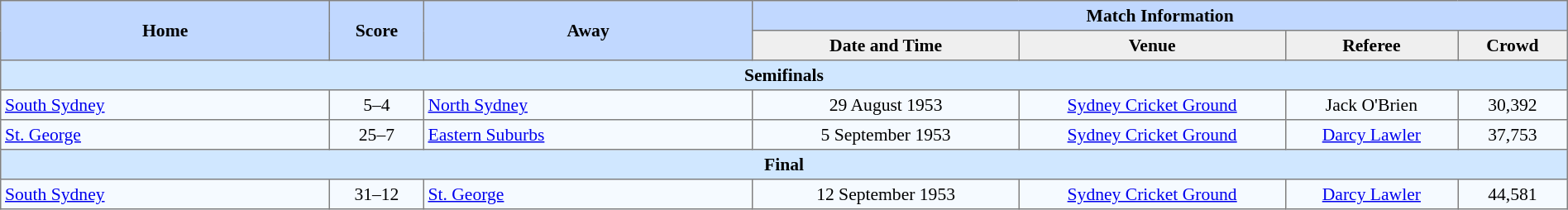<table border="1" cellpadding="3" cellspacing="0" style="border-collapse:collapse; font-size:90%; text-align:center; width:100%;">
<tr style="background:#c1d8ff;">
<th rowspan="2" style="width:21%;">Home</th>
<th rowspan="2" style="width:6%;">Score</th>
<th rowspan="2" style="width:21%;">Away</th>
<th colspan=6>Match Information</th>
</tr>
<tr style="background:#efefef;">
<th width=17%>Date and Time</th>
<th width=17%>Venue</th>
<th width=11%>Referee</th>
<th width=7%>Crowd</th>
</tr>
<tr style="background:#d0e7ff;">
<td colspan=7><strong>Semifinals</strong></td>
</tr>
<tr style="background:#f5faff;">
<td align=left> <a href='#'>South Sydney</a></td>
<td>5–4</td>
<td align=left> <a href='#'>North Sydney</a></td>
<td>29 August 1953</td>
<td><a href='#'>Sydney Cricket Ground</a></td>
<td>Jack O'Brien</td>
<td>30,392</td>
</tr>
<tr style="background:#f5faff;">
<td align=left> <a href='#'>St. George</a></td>
<td>25–7</td>
<td align=left> <a href='#'>Eastern Suburbs</a></td>
<td>5 September 1953</td>
<td><a href='#'>Sydney Cricket Ground</a></td>
<td><a href='#'>Darcy Lawler</a></td>
<td>37,753</td>
</tr>
<tr style="background:#d0e7ff;">
<td colspan=7><strong>Final</strong></td>
</tr>
<tr style="background:#f5faff;">
<td align=left> <a href='#'>South Sydney</a></td>
<td>31–12</td>
<td align=left> <a href='#'>St. George</a></td>
<td>12 September 1953</td>
<td><a href='#'>Sydney Cricket Ground</a></td>
<td><a href='#'>Darcy Lawler</a></td>
<td>44,581</td>
</tr>
</table>
